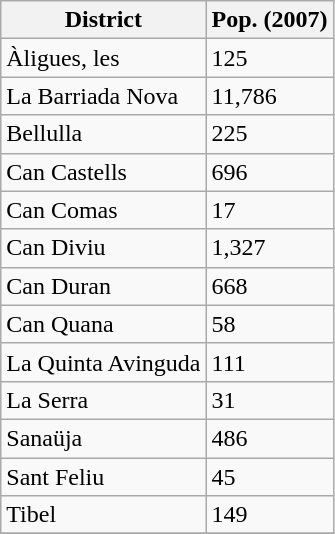<table class="wikitable">
<tr>
<th>District</th>
<th>Pop. (2007)</th>
</tr>
<tr>
<td>Àligues, les</td>
<td>125</td>
</tr>
<tr>
<td>La Barriada Nova</td>
<td>11,786</td>
</tr>
<tr>
<td>Bellulla</td>
<td>225</td>
</tr>
<tr>
<td>Can Castells</td>
<td>696</td>
</tr>
<tr>
<td>Can Comas</td>
<td>17</td>
</tr>
<tr>
<td>Can Diviu</td>
<td>1,327</td>
</tr>
<tr>
<td>Can Duran</td>
<td>668</td>
</tr>
<tr>
<td>Can Quana</td>
<td>58</td>
</tr>
<tr>
<td>La Quinta Avinguda</td>
<td>111</td>
</tr>
<tr>
<td>La Serra</td>
<td>31</td>
</tr>
<tr>
<td>Sanaüja</td>
<td>486</td>
</tr>
<tr>
<td>Sant Feliu</td>
<td>45</td>
</tr>
<tr>
<td>Tibel</td>
<td>149</td>
</tr>
<tr>
</tr>
</table>
